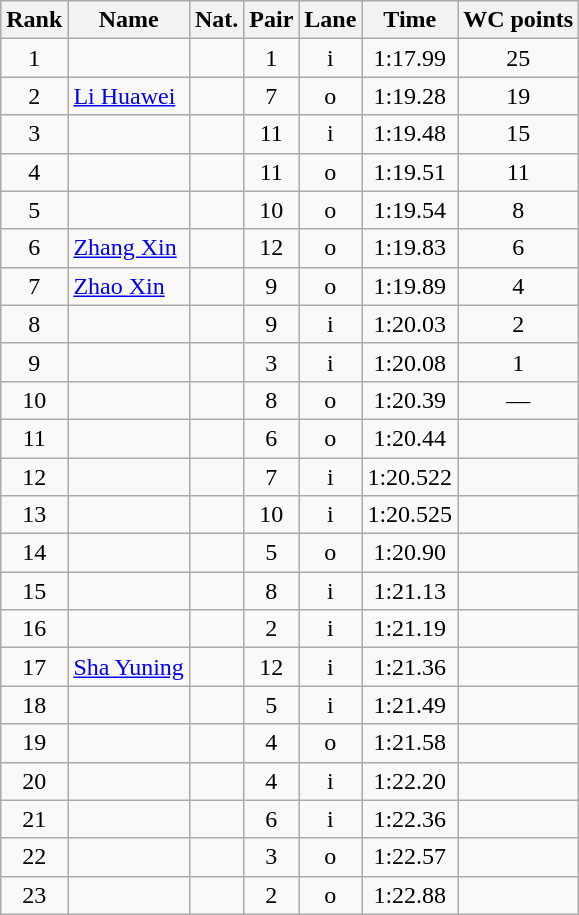<table class="wikitable sortable" style="text-align:center">
<tr>
<th>Rank</th>
<th>Name</th>
<th>Nat.</th>
<th>Pair</th>
<th>Lane</th>
<th>Time</th>
<th>WC points</th>
</tr>
<tr>
<td>1</td>
<td align=left></td>
<td></td>
<td>1</td>
<td>i</td>
<td>1:17.99</td>
<td>25</td>
</tr>
<tr>
<td>2</td>
<td align=left><a href='#'>Li Huawei</a></td>
<td></td>
<td>7</td>
<td>o</td>
<td>1:19.28</td>
<td>19</td>
</tr>
<tr>
<td>3</td>
<td align=left></td>
<td></td>
<td>11</td>
<td>i</td>
<td>1:19.48</td>
<td>15</td>
</tr>
<tr>
<td>4</td>
<td align=left></td>
<td></td>
<td>11</td>
<td>o</td>
<td>1:19.51</td>
<td>11</td>
</tr>
<tr>
<td>5</td>
<td align=left></td>
<td></td>
<td>10</td>
<td>o</td>
<td>1:19.54</td>
<td>8</td>
</tr>
<tr>
<td>6</td>
<td align=left><a href='#'>Zhang Xin</a></td>
<td></td>
<td>12</td>
<td>o</td>
<td>1:19.83</td>
<td>6</td>
</tr>
<tr>
<td>7</td>
<td align=left><a href='#'>Zhao Xin</a></td>
<td></td>
<td>9</td>
<td>o</td>
<td>1:19.89</td>
<td>4</td>
</tr>
<tr>
<td>8</td>
<td align=left></td>
<td></td>
<td>9</td>
<td>i</td>
<td>1:20.03</td>
<td>2</td>
</tr>
<tr>
<td>9</td>
<td align=left></td>
<td></td>
<td>3</td>
<td>i</td>
<td>1:20.08</td>
<td>1</td>
</tr>
<tr>
<td>10</td>
<td align=left></td>
<td></td>
<td>8</td>
<td>o</td>
<td>1:20.39</td>
<td>—</td>
</tr>
<tr>
<td>11</td>
<td align=left></td>
<td></td>
<td>6</td>
<td>o</td>
<td>1:20.44</td>
<td></td>
</tr>
<tr>
<td>12</td>
<td align=left></td>
<td></td>
<td>7</td>
<td>i</td>
<td>1:20.522</td>
<td></td>
</tr>
<tr>
<td>13</td>
<td align=left></td>
<td></td>
<td>10</td>
<td>i</td>
<td>1:20.525</td>
<td></td>
</tr>
<tr>
<td>14</td>
<td align=left></td>
<td></td>
<td>5</td>
<td>o</td>
<td>1:20.90</td>
<td></td>
</tr>
<tr>
<td>15</td>
<td align=left></td>
<td></td>
<td>8</td>
<td>i</td>
<td>1:21.13</td>
<td></td>
</tr>
<tr>
<td>16</td>
<td align=left></td>
<td></td>
<td>2</td>
<td>i</td>
<td>1:21.19</td>
<td></td>
</tr>
<tr>
<td>17</td>
<td align=left><a href='#'>Sha Yuning</a></td>
<td></td>
<td>12</td>
<td>i</td>
<td>1:21.36</td>
<td></td>
</tr>
<tr>
<td>18</td>
<td align=left></td>
<td></td>
<td>5</td>
<td>i</td>
<td>1:21.49</td>
<td></td>
</tr>
<tr>
<td>19</td>
<td align=left></td>
<td></td>
<td>4</td>
<td>o</td>
<td>1:21.58</td>
<td></td>
</tr>
<tr>
<td>20</td>
<td align=left></td>
<td></td>
<td>4</td>
<td>i</td>
<td>1:22.20</td>
<td></td>
</tr>
<tr>
<td>21</td>
<td align=left></td>
<td></td>
<td>6</td>
<td>i</td>
<td>1:22.36</td>
<td></td>
</tr>
<tr>
<td>22</td>
<td align=left></td>
<td></td>
<td>3</td>
<td>o</td>
<td>1:22.57</td>
<td></td>
</tr>
<tr>
<td>23</td>
<td align=left></td>
<td></td>
<td>2</td>
<td>o</td>
<td>1:22.88</td>
<td></td>
</tr>
</table>
